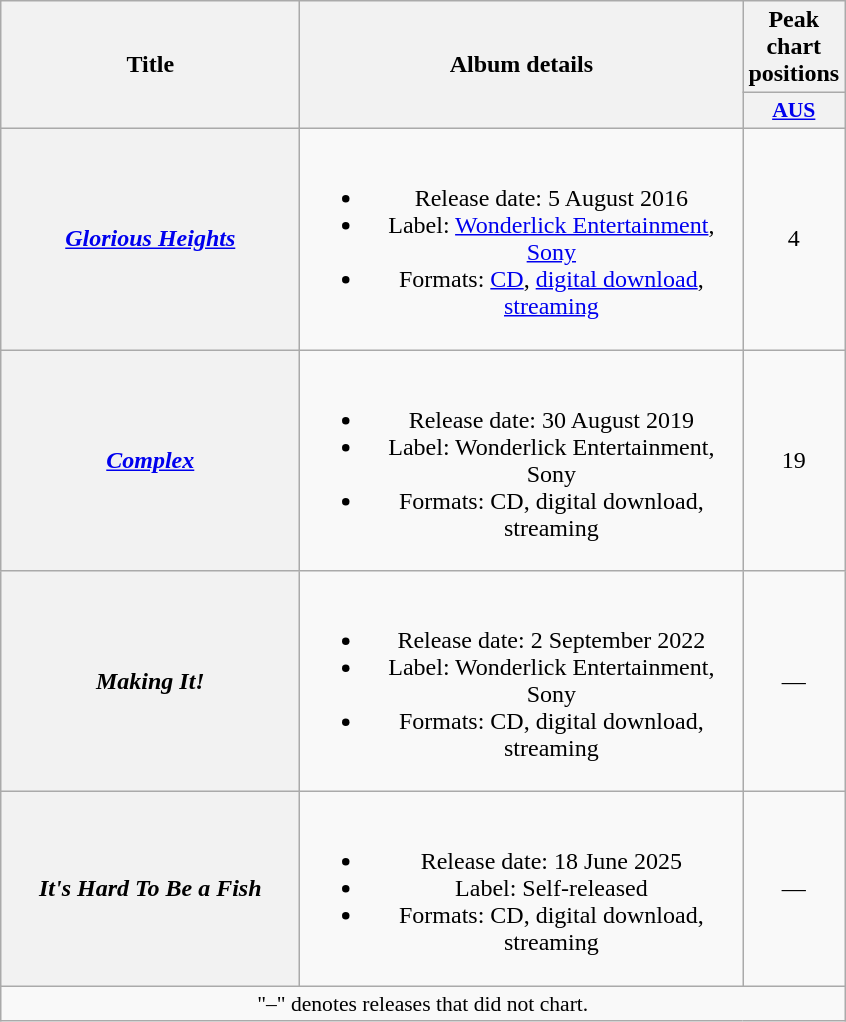<table class="wikitable plainrowheaders" style="text-align:center;">
<tr>
<th style="width:12em;" rowspan="2">Title</th>
<th style="width:18em;" rowspan="2">Album details</th>
<th scope="col">Peak chart positions</th>
</tr>
<tr>
<th scope="col" style="width:3em;font-size:90%;"><a href='#'>AUS</a><br></th>
</tr>
<tr>
<th scope="row"><em><a href='#'>Glorious Heights</a></em></th>
<td><br><ul><li>Release date: 5 August 2016</li><li>Label: <a href='#'>Wonderlick Entertainment</a>, <a href='#'>Sony</a></li><li>Formats: <a href='#'>CD</a>, <a href='#'>digital download</a>, <a href='#'>streaming</a></li></ul></td>
<td>4</td>
</tr>
<tr>
<th scope="row"><em><a href='#'>Complex</a></em></th>
<td><br><ul><li>Release date: 30 August 2019</li><li>Label: Wonderlick Entertainment, Sony</li><li>Formats: CD, digital download, streaming</li></ul></td>
<td>19</td>
</tr>
<tr>
<th scope="row"><em>Making It!</em></th>
<td><br><ul><li>Release date: 2 September 2022</li><li>Label: Wonderlick Entertainment, Sony</li><li>Formats: CD, digital download, streaming</li></ul></td>
<td>—</td>
</tr>
<tr>
<th scope="row"><em>It's Hard To Be a Fish</em></th>
<td><br><ul><li>Release date: 18 June 2025</li><li>Label: Self-released</li><li>Formats: CD, digital download, streaming</li></ul></td>
<td>—</td>
</tr>
<tr>
<td colspan="7" align="center" style="font-size:90%">"–" denotes releases that did not chart.</td>
</tr>
</table>
